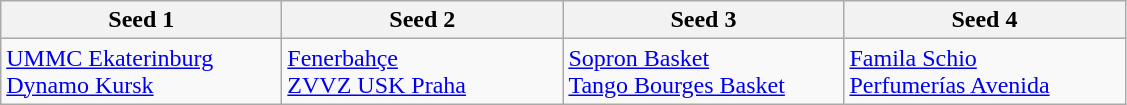<table class="wikitable">
<tr>
<th width=180>Seed 1</th>
<th width=180>Seed 2</th>
<th width=180>Seed 3</th>
<th width=180>Seed 4</th>
</tr>
<tr>
<td> <a href='#'>UMMC Ekaterinburg</a><br> <a href='#'>Dynamo Kursk</a></td>
<td> <a href='#'>Fenerbahçe</a><br> <a href='#'>ZVVZ USK Praha</a></td>
<td> <a href='#'>Sopron Basket</a><br> <a href='#'>Tango Bourges Basket</a></td>
<td> <a href='#'>Famila Schio</a><br> <a href='#'>Perfumerías Avenida</a></td>
</tr>
</table>
